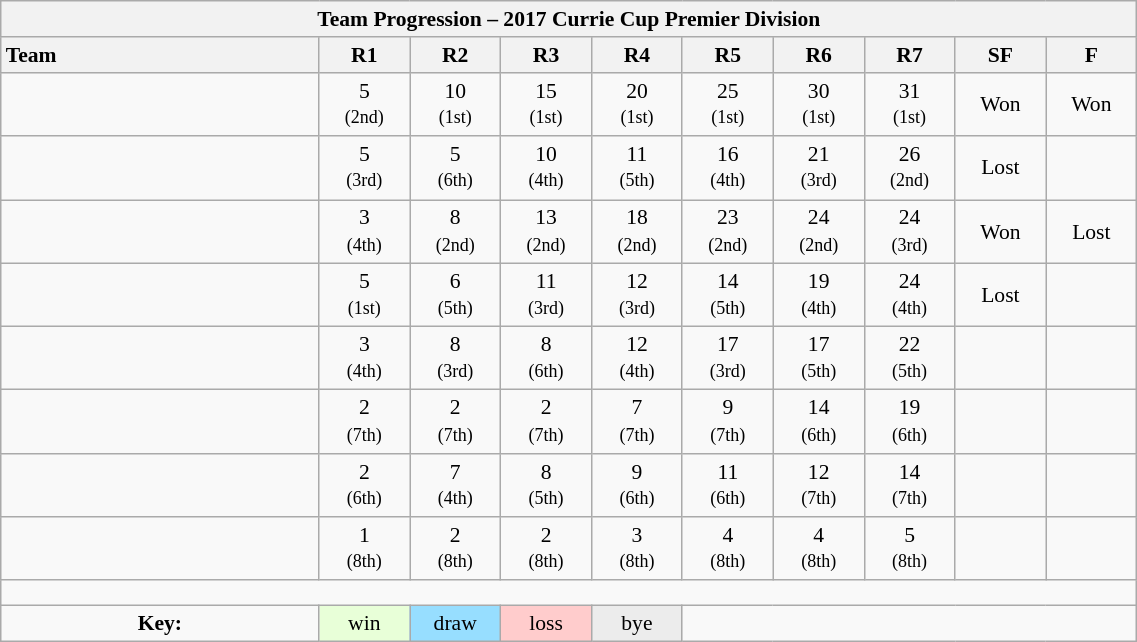<table class="wikitable collapsible" style="text-align:center; line-height:120%; width:60%; font-size:90%">
<tr>
<th colspan=100%>Team Progression – 2017 Currie Cup Premier Division</th>
</tr>
<tr>
<th style="text-align:left; width:28%;">Team</th>
<th style="width:8%;">R1</th>
<th style="width:8%;">R2</th>
<th style="width:8%;">R3</th>
<th style="width:8%;">R4</th>
<th style="width:8%;">R5</th>
<th style="width:8%;">R6</th>
<th style="width:8%;">R7</th>
<th style="width:8%;">SF</th>
<th style="width:8%;">F</th>
</tr>
<tr>
<td style="text-align:left;"></td>
<td>5 <br> <small>(2nd)</small></td>
<td>10 <br> <small>(1st)</small></td>
<td>15 <br> <small>(1st)</small></td>
<td>20 <br> <small>(1st)</small></td>
<td>25 <br> <small>(1st)</small></td>
<td>30 <br> <small>(1st)</small></td>
<td>31 <br> <small>(1st)</small></td>
<td>Won</td>
<td>Won</td>
</tr>
<tr>
<td style="text-align:left;"></td>
<td>5 <br> <small>(3rd)</small></td>
<td>5 <br> <small>(6th)</small></td>
<td>10 <br> <small>(4th)</small></td>
<td>11 <br> <small>(5th)</small></td>
<td>16 <br> <small>(4th)</small></td>
<td>21 <br> <small>(3rd)</small></td>
<td>26 <br> <small>(2nd)</small></td>
<td>Lost</td>
<td> </td>
</tr>
<tr>
<td style="text-align:left;"></td>
<td>3 <br> <small>(4th)</small></td>
<td>8 <br> <small>(2nd)</small></td>
<td>13 <br> <small>(2nd)</small></td>
<td>18 <br> <small>(2nd)</small></td>
<td>23 <br> <small>(2nd)</small></td>
<td>24 <br> <small>(2nd)</small></td>
<td>24 <br> <small>(3rd)</small></td>
<td>Won</td>
<td>Lost</td>
</tr>
<tr>
<td style="text-align:left;"></td>
<td>5 <br> <small>(1st)</small></td>
<td>6 <br> <small>(5th)</small></td>
<td>11 <br> <small>(3rd)</small></td>
<td>12 <br> <small>(3rd)</small></td>
<td>14 <br> <small>(5th)</small></td>
<td>19 <br> <small>(4th)</small></td>
<td>24 <br> <small>(4th)</small></td>
<td>Lost</td>
<td> </td>
</tr>
<tr>
<td style="text-align:left;"></td>
<td>3 <br> <small>(4th)</small></td>
<td>8 <br> <small>(3rd)</small></td>
<td>8 <br> <small>(6th)</small></td>
<td>12 <br> <small>(4th)</small></td>
<td>17 <br> <small>(3rd)</small></td>
<td>17 <br> <small>(5th)</small></td>
<td>22 <br> <small>(5th)</small></td>
<td> </td>
<td> </td>
</tr>
<tr>
<td style="text-align:left;"></td>
<td>2 <br> <small>(7th)</small></td>
<td>2 <br> <small>(7th)</small></td>
<td>2 <br> <small>(7th)</small></td>
<td>7 <br> <small>(7th)</small></td>
<td>9 <br> <small>(7th)</small></td>
<td>14 <br> <small>(6th)</small></td>
<td>19 <br> <small>(6th)</small></td>
<td> </td>
<td> </td>
</tr>
<tr>
<td style="text-align:left;"></td>
<td>2 <br> <small>(6th)</small></td>
<td>7 <br> <small>(4th)</small></td>
<td>8 <br> <small>(5th)</small></td>
<td>9 <br> <small>(6th)</small></td>
<td>11 <br> <small>(6th)</small></td>
<td>12 <br> <small>(7th)</small></td>
<td>14 <br> <small>(7th)</small></td>
<td> </td>
<td> </td>
</tr>
<tr>
<td style="text-align:left;"></td>
<td>1 <br> <small>(8th)</small></td>
<td>2 <br> <small>(8th)</small></td>
<td>2 <br> <small>(8th)</small></td>
<td>3 <br> <small>(8th)</small></td>
<td>4 <br> <small>(8th)</small></td>
<td>4 <br> <small>(8th)</small></td>
<td>5 <br> <small>(8th)</small></td>
<td> </td>
<td> </td>
</tr>
<tr>
<td colspan="100%" style="text-align:center; height: 10px;"></td>
</tr>
<tr>
<td><strong>Key:</strong></td>
<td style="background:#E8FFD8;">win</td>
<td style="background:#97DEFF;">draw</td>
<td style="background:#FFCCCC;">loss</td>
<td style="background:#ECECEC;">bye</td>
<td colspan="100%"></td>
</tr>
</table>
